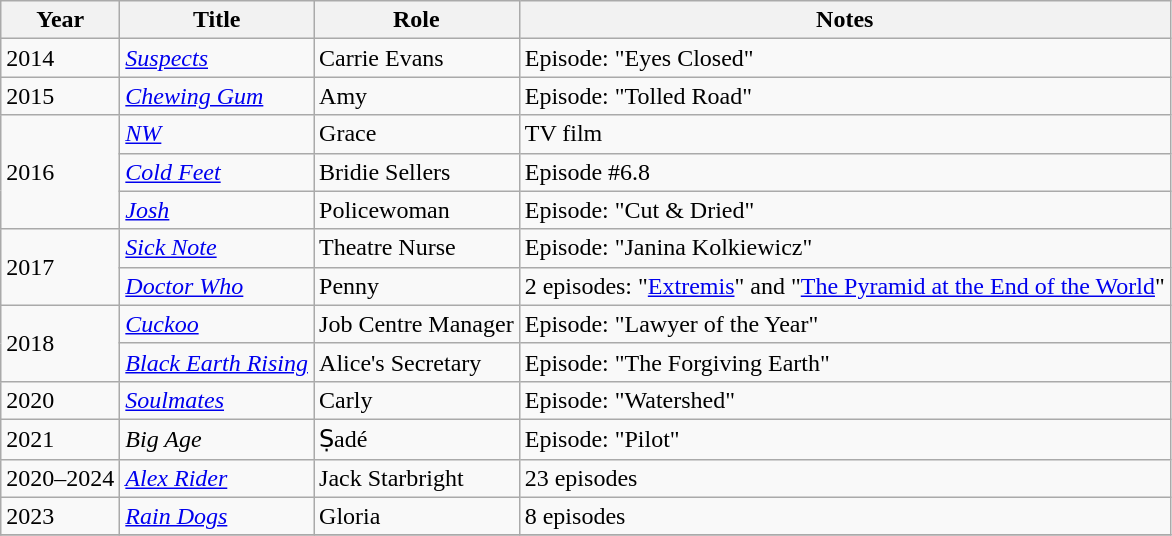<table class="wikitable sortable">
<tr>
<th>Year</th>
<th>Title</th>
<th>Role</th>
<th>Notes</th>
</tr>
<tr>
<td>2014</td>
<td><em><a href='#'>Suspects</a></em></td>
<td>Carrie Evans</td>
<td>Episode: "Eyes Closed"</td>
</tr>
<tr>
<td>2015</td>
<td><em><a href='#'>Chewing Gum</a></em></td>
<td>Amy</td>
<td>Episode: "Tolled Road"</td>
</tr>
<tr>
<td rowspan="3">2016</td>
<td><em><a href='#'>NW</a></em></td>
<td>Grace</td>
<td>TV film</td>
</tr>
<tr>
<td><em><a href='#'>Cold Feet</a></em></td>
<td>Bridie Sellers</td>
<td>Episode #6.8</td>
</tr>
<tr>
<td><em><a href='#'>Josh</a></em></td>
<td>Policewoman</td>
<td>Episode: "Cut & Dried"</td>
</tr>
<tr>
<td rowspan="2">2017</td>
<td><em><a href='#'>Sick Note</a></em></td>
<td>Theatre Nurse</td>
<td>Episode: "Janina Kolkiewicz"</td>
</tr>
<tr>
<td><em><a href='#'>Doctor Who</a></em></td>
<td>Penny</td>
<td>2 episodes: "<a href='#'>Extremis</a>" and "<a href='#'>The Pyramid at the End of the World</a>"</td>
</tr>
<tr>
<td rowspan="2">2018</td>
<td><em><a href='#'>Cuckoo</a></em></td>
<td>Job Centre Manager</td>
<td>Episode: "Lawyer of the Year"</td>
</tr>
<tr>
<td><em><a href='#'>Black Earth Rising</a></em></td>
<td>Alice's Secretary</td>
<td>Episode: "The Forgiving Earth"</td>
</tr>
<tr>
<td>2020</td>
<td><em><a href='#'>Soulmates</a></em></td>
<td>Carly</td>
<td>Episode: "Watershed"</td>
</tr>
<tr>
<td>2021</td>
<td><em>Big Age</em></td>
<td>Ṣadé</td>
<td>Episode: "Pilot"</td>
</tr>
<tr>
<td>2020–2024</td>
<td><em><a href='#'>Alex Rider</a></em></td>
<td>Jack Starbright</td>
<td>23 episodes</td>
</tr>
<tr>
<td>2023</td>
<td><em><a href='#'>Rain Dogs</a></em></td>
<td>Gloria</td>
<td>8 episodes</td>
</tr>
<tr>
</tr>
</table>
